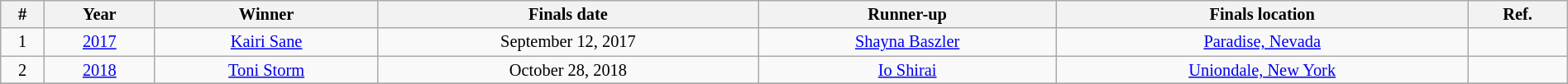<table class="sortable wikitable succession-box" style="font-size:85%; text-align:center;" width="100%">
<tr>
<th>#</th>
<th>Year</th>
<th>Winner</th>
<th>Finals date</th>
<th>Runner-up</th>
<th>Finals location</th>
<th>Ref.</th>
</tr>
<tr>
<td>1</td>
<td><a href='#'>2017</a></td>
<td><a href='#'>Kairi Sane</a></td>
<td>September 12, 2017</td>
<td><a href='#'>Shayna Baszler</a></td>
<td><a href='#'>Paradise, Nevada</a></td>
<td></td>
</tr>
<tr>
<td>2</td>
<td><a href='#'>2018</a></td>
<td><a href='#'>Toni Storm</a></td>
<td>October 28, 2018</td>
<td><a href='#'>Io Shirai</a></td>
<td><a href='#'>Uniondale, New York</a></td>
<td></td>
</tr>
<tr>
</tr>
</table>
